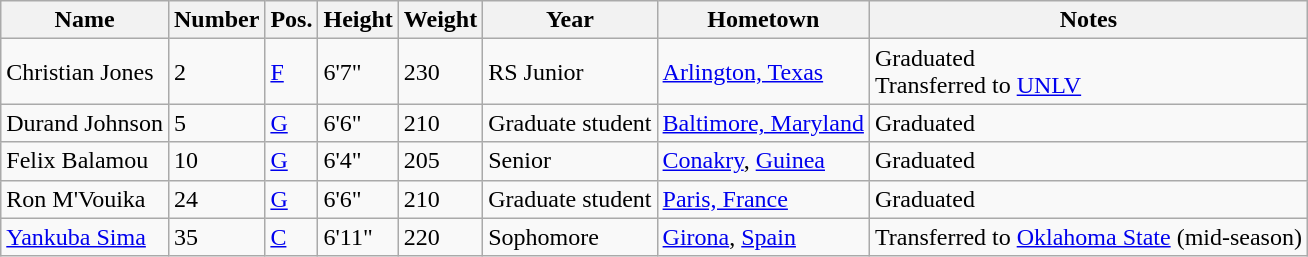<table class="wikitable sortable" border="1">
<tr>
<th>Name</th>
<th>Number</th>
<th>Pos.</th>
<th>Height</th>
<th>Weight</th>
<th>Year</th>
<th>Hometown</th>
<th class="unsortable">Notes</th>
</tr>
<tr>
<td sortname>Christian Jones</td>
<td>2</td>
<td><a href='#'>F</a></td>
<td>6'7"</td>
<td>230</td>
<td>RS Junior</td>
<td><a href='#'>Arlington, Texas</a></td>
<td>Graduated <br>Transferred to <a href='#'>UNLV</a></td>
</tr>
<tr>
<td sortname>Durand Johnson</td>
<td>5</td>
<td><a href='#'>G</a></td>
<td>6'6"</td>
<td>210</td>
<td>Graduate student</td>
<td><a href='#'>Baltimore, Maryland</a></td>
<td>Graduated</td>
</tr>
<tr>
<td sortname>Felix Balamou</td>
<td>10</td>
<td><a href='#'>G</a></td>
<td>6'4"</td>
<td>205</td>
<td>Senior</td>
<td><a href='#'>Conakry</a>, <a href='#'>Guinea</a></td>
<td>Graduated</td>
</tr>
<tr>
<td sortname>Ron M'Vouika</td>
<td>24</td>
<td><a href='#'>G</a></td>
<td>6'6"</td>
<td>210</td>
<td>Graduate student</td>
<td><a href='#'>Paris, France</a></td>
<td>Graduated</td>
</tr>
<tr>
<td sortname><a href='#'>Yankuba Sima</a></td>
<td>35</td>
<td><a href='#'>C</a></td>
<td>6'11"</td>
<td>220</td>
<td>Sophomore</td>
<td><a href='#'>Girona</a>, <a href='#'>Spain</a></td>
<td>Transferred to <a href='#'>Oklahoma State</a> (mid-season)</td>
</tr>
</table>
